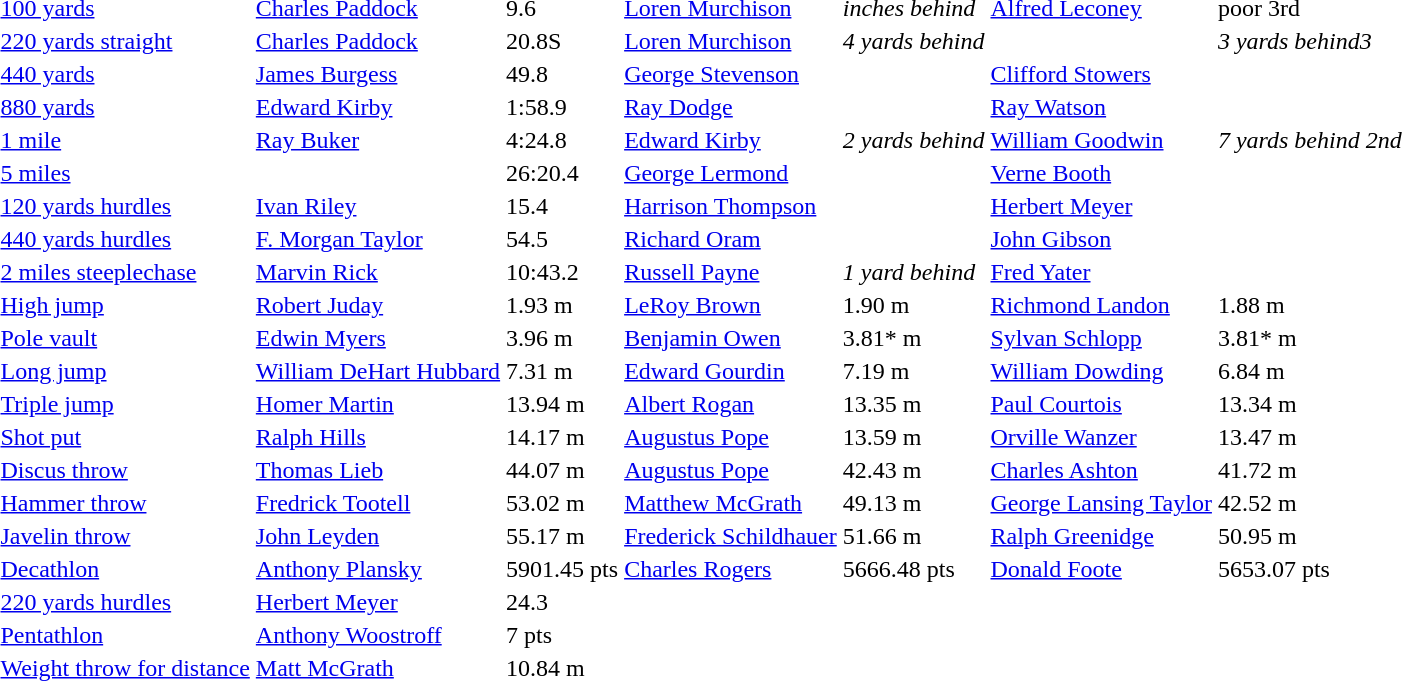<table>
<tr>
<td><a href='#'>100 yards</a></td>
<td><a href='#'>Charles Paddock</a></td>
<td>9.6</td>
<td><a href='#'>Loren Murchison</a></td>
<td><em>inches behind</em></td>
<td><a href='#'>Alfred Leconey</a></td>
<td>poor 3rd</td>
</tr>
<tr>
<td><a href='#'>220 yards straight</a></td>
<td><a href='#'>Charles Paddock</a></td>
<td>20.8S</td>
<td><a href='#'>Loren Murchison</a></td>
<td><em>4 yards behind</em></td>
<td></td>
<td><em>3 yards behind3</em></td>
</tr>
<tr>
<td><a href='#'>440 yards</a></td>
<td><a href='#'>James Burgess</a></td>
<td>49.8</td>
<td><a href='#'>George Stevenson</a></td>
<td></td>
<td><a href='#'>Clifford Stowers</a></td>
<td></td>
</tr>
<tr>
<td><a href='#'>880 yards</a></td>
<td><a href='#'>Edward Kirby</a></td>
<td>1:58.9</td>
<td><a href='#'>Ray Dodge</a></td>
<td></td>
<td><a href='#'>Ray Watson</a></td>
<td></td>
</tr>
<tr>
<td><a href='#'>1 mile</a></td>
<td><a href='#'>Ray Buker</a></td>
<td>4:24.8</td>
<td><a href='#'>Edward Kirby</a></td>
<td><em>2 yards behind</em></td>
<td><a href='#'>William Goodwin</a></td>
<td><em>7 yards behind 2nd</em></td>
</tr>
<tr>
<td><a href='#'>5 miles</a></td>
<td></td>
<td>26:20.4</td>
<td><a href='#'>George Lermond</a></td>
<td></td>
<td><a href='#'>Verne Booth</a></td>
<td></td>
</tr>
<tr>
<td><a href='#'>120 yards hurdles</a></td>
<td><a href='#'>Ivan Riley</a></td>
<td>15.4</td>
<td><a href='#'>Harrison Thompson</a></td>
<td></td>
<td><a href='#'>Herbert Meyer</a></td>
<td></td>
</tr>
<tr>
<td><a href='#'>440 yards hurdles</a></td>
<td><a href='#'>F. Morgan Taylor</a></td>
<td>54.5</td>
<td><a href='#'>Richard Oram</a></td>
<td></td>
<td><a href='#'>John Gibson</a></td>
<td></td>
</tr>
<tr>
<td><a href='#'>2 miles steeplechase</a></td>
<td><a href='#'>Marvin Rick</a></td>
<td>10:43.2</td>
<td><a href='#'>Russell Payne</a></td>
<td><em>1 yard behind</em></td>
<td><a href='#'>Fred Yater</a></td>
<td></td>
</tr>
<tr>
<td><a href='#'>High jump</a></td>
<td><a href='#'>Robert Juday</a></td>
<td>1.93 m</td>
<td><a href='#'>LeRoy Brown</a></td>
<td>1.90 m</td>
<td><a href='#'>Richmond Landon</a></td>
<td>1.88 m</td>
</tr>
<tr>
<td><a href='#'>Pole vault</a></td>
<td><a href='#'>Edwin Myers</a></td>
<td>3.96 m</td>
<td><a href='#'>Benjamin Owen</a></td>
<td>3.81* m</td>
<td><a href='#'>Sylvan Schlopp</a></td>
<td>3.81* m</td>
</tr>
<tr>
<td><a href='#'>Long jump</a></td>
<td><a href='#'>William DeHart Hubbard</a></td>
<td>7.31 m</td>
<td><a href='#'>Edward Gourdin</a></td>
<td>7.19 m</td>
<td><a href='#'>William Dowding</a></td>
<td>6.84 m</td>
</tr>
<tr>
<td><a href='#'>Triple jump</a></td>
<td><a href='#'>Homer Martin</a></td>
<td>13.94 m</td>
<td><a href='#'>Albert Rogan</a></td>
<td>13.35 m</td>
<td><a href='#'>Paul Courtois</a></td>
<td>13.34 m</td>
</tr>
<tr>
<td><a href='#'>Shot put</a></td>
<td><a href='#'>Ralph Hills</a></td>
<td>14.17 m</td>
<td><a href='#'>Augustus Pope</a></td>
<td>13.59 m</td>
<td><a href='#'>Orville Wanzer</a></td>
<td>13.47 m</td>
</tr>
<tr>
<td><a href='#'>Discus throw</a></td>
<td><a href='#'>Thomas Lieb</a></td>
<td>44.07 m</td>
<td><a href='#'>Augustus Pope</a></td>
<td>42.43 m</td>
<td><a href='#'>Charles Ashton</a></td>
<td>41.72 m</td>
</tr>
<tr>
<td><a href='#'>Hammer throw</a></td>
<td><a href='#'>Fredrick Tootell</a></td>
<td>53.02 m</td>
<td><a href='#'>Matthew McGrath</a></td>
<td>49.13 m</td>
<td><a href='#'>George Lansing Taylor</a></td>
<td>42.52 m</td>
</tr>
<tr>
<td><a href='#'>Javelin throw</a></td>
<td><a href='#'>John Leyden</a></td>
<td>55.17 m</td>
<td><a href='#'>Frederick Schildhauer</a></td>
<td>51.66 m</td>
<td><a href='#'>Ralph Greenidge</a></td>
<td>50.95 m</td>
</tr>
<tr>
<td><a href='#'>Decathlon</a></td>
<td><a href='#'>Anthony Plansky</a></td>
<td>5901.45 pts</td>
<td><a href='#'>Charles Rogers</a></td>
<td>5666.48 pts</td>
<td><a href='#'>Donald Foote</a></td>
<td>5653.07 pts</td>
</tr>
<tr>
<td><a href='#'>220 yards hurdles</a></td>
<td><a href='#'>Herbert Meyer</a></td>
<td>24.3</td>
<td></td>
<td></td>
<td></td>
<td></td>
</tr>
<tr>
<td><a href='#'>Pentathlon</a></td>
<td><a href='#'>Anthony Woostroff</a></td>
<td>7 pts</td>
<td></td>
<td></td>
<td></td>
<td></td>
</tr>
<tr>
<td><a href='#'>Weight throw for distance</a></td>
<td><a href='#'>Matt McGrath</a></td>
<td>10.84 m</td>
<td></td>
<td></td>
<td></td>
<td></td>
</tr>
</table>
